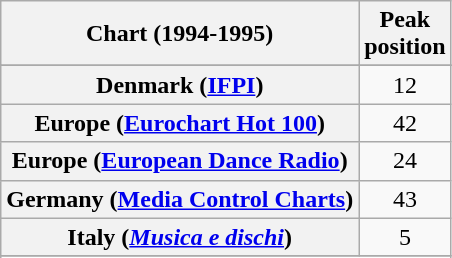<table class="wikitable sortable plainrowheaders" style="text-align:center">
<tr>
<th>Chart (1994-1995)</th>
<th>Peak<br>position</th>
</tr>
<tr>
</tr>
<tr>
<th scope="row">Denmark (<a href='#'>IFPI</a>)</th>
<td>12</td>
</tr>
<tr>
<th scope="row">Europe (<a href='#'>Eurochart Hot 100</a>)</th>
<td>42</td>
</tr>
<tr>
<th scope="row">Europe (<a href='#'>European Dance Radio</a>)</th>
<td>24</td>
</tr>
<tr>
<th scope="row">Germany (<a href='#'>Media Control Charts</a>)</th>
<td>43</td>
</tr>
<tr>
<th scope="row">Italy (<em><a href='#'>Musica e dischi</a></em>)</th>
<td>5</td>
</tr>
<tr>
</tr>
<tr>
</tr>
<tr>
</tr>
</table>
